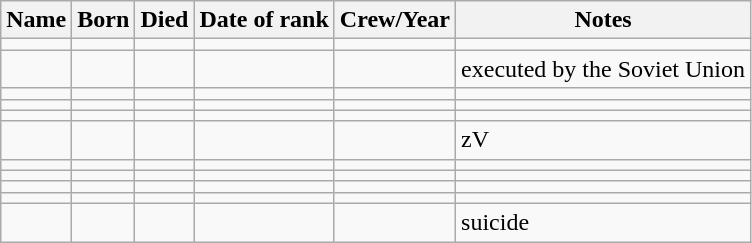<table class="wikitable sortable">
<tr>
<th>Name</th>
<th>Born</th>
<th>Died</th>
<th>Date of rank</th>
<th>Crew/Year</th>
<th>Notes</th>
</tr>
<tr>
<td></td>
<td></td>
<td></td>
<td></td>
<td></td>
<td></td>
</tr>
<tr>
<td></td>
<td></td>
<td></td>
<td></td>
<td></td>
<td>executed by the Soviet Union</td>
</tr>
<tr>
<td></td>
<td></td>
<td></td>
<td></td>
<td></td>
<td></td>
</tr>
<tr>
<td></td>
<td></td>
<td></td>
<td></td>
<td></td>
<td></td>
</tr>
<tr>
<td></td>
<td></td>
<td></td>
<td></td>
<td></td>
<td></td>
</tr>
<tr>
<td></td>
<td></td>
<td></td>
<td></td>
<td></td>
<td>zV</td>
</tr>
<tr>
<td></td>
<td></td>
<td></td>
<td></td>
<td></td>
<td></td>
</tr>
<tr>
<td></td>
<td></td>
<td></td>
<td></td>
<td></td>
<td></td>
</tr>
<tr>
<td></td>
<td></td>
<td></td>
<td></td>
<td></td>
<td></td>
</tr>
<tr>
<td></td>
<td></td>
<td></td>
<td></td>
<td></td>
<td></td>
</tr>
<tr>
<td></td>
<td></td>
<td></td>
<td></td>
<td></td>
<td>suicide</td>
</tr>
</table>
